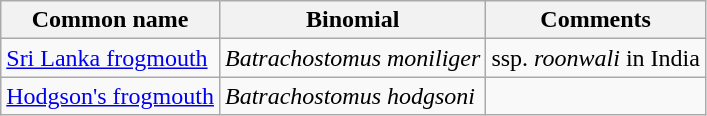<table class="wikitable">
<tr>
<th>Common name</th>
<th>Binomial</th>
<th>Comments</th>
</tr>
<tr>
<td><a href='#'>Sri Lanka frogmouth</a></td>
<td><em>Batrachostomus moniliger</em></td>
<td>ssp. <em>roonwali</em> in India</td>
</tr>
<tr>
<td><a href='#'>Hodgson's frogmouth</a></td>
<td><em>Batrachostomus hodgsoni</em></td>
<td></td>
</tr>
</table>
